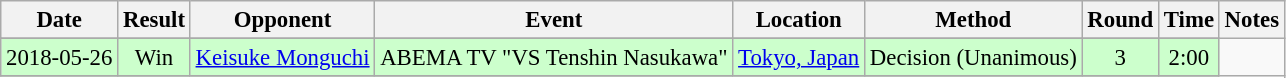<table class="wikitable" style="text-align:center; font-size:95%">
<tr>
<th>Date</th>
<th>Result</th>
<th>Opponent</th>
<th>Event</th>
<th>Location</th>
<th>Method</th>
<th>Round</th>
<th>Time</th>
<th>Notes</th>
</tr>
<tr>
</tr>
<tr style="text-align:center; background:#cfc;">
<td>2018-05-26</td>
<td>Win</td>
<td align=left> <a href='#'>Keisuke Monguchi</a></td>
<td>ABEMA TV "VS Tenshin Nasukawa"</td>
<td><a href='#'>Tokyo, Japan</a></td>
<td>Decision (Unanimous)</td>
<td>3</td>
<td>2:00</td>
</tr>
<tr>
</tr>
</table>
